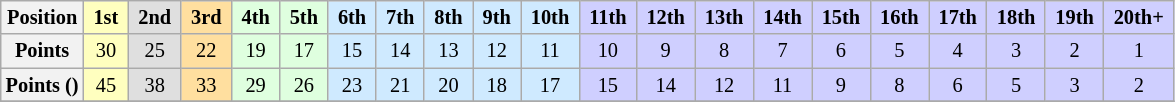<table class="wikitable" style="font-size:85%; text-align:center">
<tr>
<th>Position</th>
<td style="background:#FFFFBF;"> <strong>1st</strong> </td>
<td style="background:#DFDFDF;"> <strong>2nd</strong> </td>
<td style="background:#FFDF9F;"> <strong>3rd</strong> </td>
<td style="background:#DFFFDF;"> <strong>4th</strong> </td>
<td style="background:#DFFFDF;"> <strong>5th</strong> </td>
<td style="background:#CFEAFF;"> <strong>6th</strong> </td>
<td style="background:#CFEAFF;"> <strong>7th</strong> </td>
<td style="background:#CFEAFF;"> <strong>8th</strong> </td>
<td style="background:#CFEAFF;"> <strong>9th</strong> </td>
<td style="background:#CFEAFF;"> <strong>10th</strong> </td>
<td style="background:#CFCFFF;"> <strong>11th</strong> </td>
<td style="background:#CFCFFF;"> <strong>12th</strong> </td>
<td style="background:#CFCFFF;"> <strong>13th</strong> </td>
<td style="background:#CFCFFF;"> <strong>14th</strong> </td>
<td style="background:#CFCFFF;"> <strong>15th</strong> </td>
<td style="background:#CFCFFF;"> <strong>16th</strong> </td>
<td style="background:#CFCFFF;"> <strong>17th</strong> </td>
<td style="background:#CFCFFF;"> <strong>18th</strong> </td>
<td style="background:#CFCFFF;"> <strong>19th</strong> </td>
<td style="background:#CFCFFF;"> <strong>20th+</strong> </td>
</tr>
<tr>
<th>Points</th>
<td style="background:#FFFFBF;">30</td>
<td style="background:#DFDFDF;">25</td>
<td style="background:#FFDF9F;">22</td>
<td style="background:#DFFFDF;">19</td>
<td style="background:#DFFFDF;">17</td>
<td style="background:#CFEAFF;">15</td>
<td style="background:#CFEAFF;">14</td>
<td style="background:#CFEAFF;">13</td>
<td style="background:#CFEAFF;">12</td>
<td style="background:#CFEAFF;">11</td>
<td style="background:#CFCFFF;">10</td>
<td style="background:#CFCFFF;">9</td>
<td style="background:#CFCFFF;">8</td>
<td style="background:#CFCFFF;">7</td>
<td style="background:#CFCFFF;">6</td>
<td style="background:#CFCFFF;">5</td>
<td style="background:#CFCFFF;">4</td>
<td style="background:#CFCFFF;">3</td>
<td style="background:#CFCFFF;">2</td>
<td style="background:#CFCFFF;">1</td>
</tr>
<tr>
<th>Points ()</th>
<td style="background:#FFFFBF;">45</td>
<td style="background:#DFDFDF;">38</td>
<td style="background:#FFDF9F;">33</td>
<td style="background:#DFFFDF;">29</td>
<td style="background:#DFFFDF;">26</td>
<td style="background:#CFEAFF;">23</td>
<td style="background:#CFEAFF;">21</td>
<td style="background:#CFEAFF;">20</td>
<td style="background:#CFEAFF;">18</td>
<td style="background:#CFEAFF;">17</td>
<td style="background:#CFCFFF;">15</td>
<td style="background:#CFCFFF;">14</td>
<td style="background:#CFCFFF;">12</td>
<td style="background:#CFCFFF;">11</td>
<td style="background:#CFCFFF;">9</td>
<td style="background:#CFCFFF;">8</td>
<td style="background:#CFCFFF;">6</td>
<td style="background:#CFCFFF;">5</td>
<td style="background:#CFCFFF;">3</td>
<td style="background:#CFCFFF;">2</td>
</tr>
<tr>
</tr>
</table>
